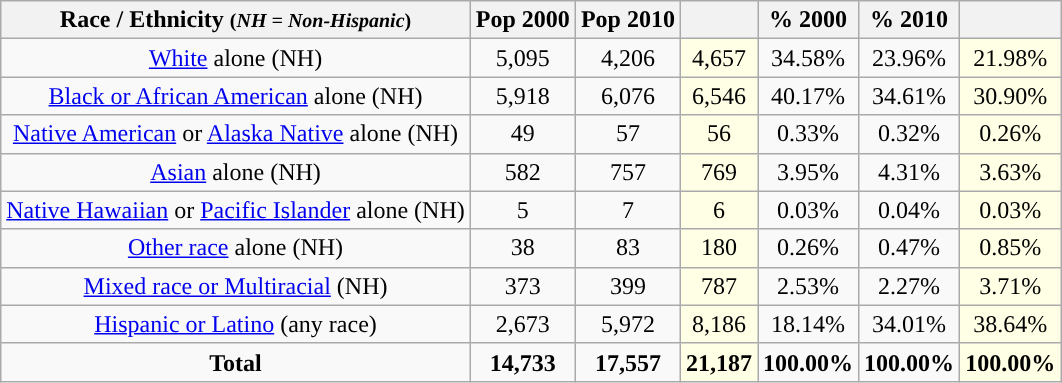<table class="wikitable" style="text-align:center;">
<tr>
<th>Race / Ethnicity <small>(<em>NH = Non-Hispanic</em>)</small></th>
<th>Pop 2000</th>
<th>Pop 2010</th>
<th></th>
<th>% 2000</th>
<th>% 2010</th>
<th></th>
</tr>
<tr>
<td><a href='#'>White</a> alone (NH)</td>
<td>5,095</td>
<td>4,206</td>
<td style='background: #ffffe6;'>4,657</td>
<td>34.58%</td>
<td>23.96%</td>
<td style='background: #ffffe6;'>21.98%</td>
</tr>
<tr>
<td><a href='#'>Black or African American</a> alone (NH)</td>
<td>5,918</td>
<td>6,076</td>
<td style='background: #ffffe6;'>6,546</td>
<td>40.17%</td>
<td>34.61%</td>
<td style='background: #ffffe6;'>30.90%</td>
</tr>
<tr>
<td><a href='#'>Native American</a> or <a href='#'>Alaska Native</a> alone (NH)</td>
<td>49</td>
<td>57</td>
<td style='background: #ffffe6;'>56</td>
<td>0.33%</td>
<td>0.32%</td>
<td style='background: #ffffe6;'>0.26%</td>
</tr>
<tr>
<td><a href='#'>Asian</a> alone (NH)</td>
<td>582</td>
<td>757</td>
<td style='background: #ffffe6;'>769</td>
<td>3.95%</td>
<td>4.31%</td>
<td style='background: #ffffe6;'>3.63%</td>
</tr>
<tr>
<td><a href='#'>Native Hawaiian</a> or <a href='#'>Pacific Islander</a> alone (NH)</td>
<td>5</td>
<td>7</td>
<td style='background: #ffffe6;'>6</td>
<td>0.03%</td>
<td>0.04%</td>
<td style='background: #ffffe6;'>0.03%</td>
</tr>
<tr>
<td><a href='#'>Other race</a> alone (NH)</td>
<td>38</td>
<td>83</td>
<td style='background: #ffffe6;'>180</td>
<td>0.26%</td>
<td>0.47%</td>
<td style='background: #ffffe6;'>0.85%</td>
</tr>
<tr>
<td><a href='#'>Mixed race or Multiracial</a> (NH)</td>
<td>373</td>
<td>399</td>
<td style='background: #ffffe6;'>787</td>
<td>2.53%</td>
<td>2.27%</td>
<td style='background: #ffffe6;'>3.71%</td>
</tr>
<tr>
<td><a href='#'>Hispanic or Latino</a> (any race)</td>
<td>2,673</td>
<td>5,972</td>
<td style='background: #ffffe6;'>8,186</td>
<td>18.14%</td>
<td>34.01%</td>
<td style='background: #ffffe6;'>38.64%</td>
</tr>
<tr>
<td><strong>Total</strong></td>
<td><strong>14,733</strong></td>
<td><strong>17,557</strong></td>
<td style='background: #ffffe6;'><strong>21,187</strong></td>
<td><strong>100.00%</strong></td>
<td><strong>100.00%</strong></td>
<td style='background: #ffffe6;'><strong>100.00%</strong></td>
</tr>
</table>
